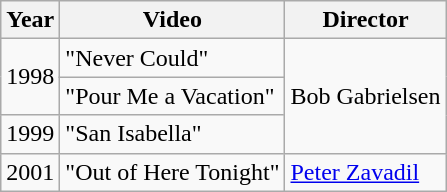<table class="wikitable">
<tr>
<th>Year</th>
<th>Video</th>
<th>Director</th>
</tr>
<tr>
<td rowspan="2">1998</td>
<td>"Never Could"</td>
<td rowspan="3">Bob Gabrielsen</td>
</tr>
<tr>
<td>"Pour Me a Vacation"</td>
</tr>
<tr>
<td>1999</td>
<td>"San Isabella"</td>
</tr>
<tr>
<td>2001</td>
<td>"Out of Here Tonight"</td>
<td><a href='#'>Peter Zavadil</a></td>
</tr>
</table>
